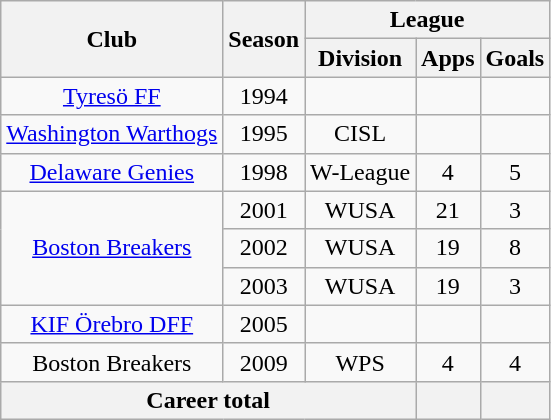<table class="wikitable" style="text-align:center">
<tr>
<th rowspan="2">Club</th>
<th rowspan="2">Season</th>
<th colspan="3">League</th>
</tr>
<tr>
<th>Division</th>
<th>Apps</th>
<th>Goals</th>
</tr>
<tr>
<td><a href='#'>Tyresö FF</a></td>
<td>1994</td>
<td></td>
<td></td>
<td></td>
</tr>
<tr>
<td><a href='#'>Washington Warthogs</a></td>
<td>1995</td>
<td>CISL</td>
<td></td>
<td></td>
</tr>
<tr>
<td><a href='#'>Delaware Genies</a></td>
<td>1998</td>
<td>W-League</td>
<td>4</td>
<td>5</td>
</tr>
<tr>
<td rowspan="3"><a href='#'>Boston Breakers</a></td>
<td>2001</td>
<td>WUSA</td>
<td>21</td>
<td>3</td>
</tr>
<tr>
<td>2002</td>
<td>WUSA</td>
<td>19</td>
<td>8</td>
</tr>
<tr>
<td>2003</td>
<td>WUSA</td>
<td>19</td>
<td>3</td>
</tr>
<tr>
<td><a href='#'>KIF Örebro DFF</a></td>
<td>2005</td>
<td></td>
<td></td>
<td></td>
</tr>
<tr>
<td>Boston Breakers</td>
<td>2009</td>
<td>WPS</td>
<td>4</td>
<td>4</td>
</tr>
<tr>
<th colspan="3">Career total</th>
<th></th>
<th></th>
</tr>
</table>
